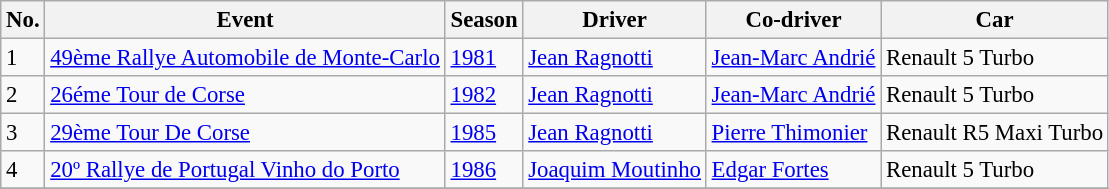<table class="wikitable" style="font-size: 95%; ">
<tr>
<th>No.</th>
<th>Event</th>
<th>Season</th>
<th>Driver</th>
<th>Co-driver</th>
<th>Car</th>
</tr>
<tr>
<td>1</td>
<td> <a href='#'>49ème Rallye Automobile de Monte-Carlo</a></td>
<td><a href='#'>1981</a></td>
<td> <a href='#'>Jean Ragnotti</a></td>
<td> <a href='#'>Jean-Marc Andrié</a></td>
<td>Renault 5 Turbo</td>
</tr>
<tr>
<td>2</td>
<td> <a href='#'>26éme Tour de Corse</a></td>
<td><a href='#'>1982</a></td>
<td> <a href='#'>Jean Ragnotti</a></td>
<td> <a href='#'>Jean-Marc Andrié</a></td>
<td>Renault 5 Turbo</td>
</tr>
<tr>
<td>3</td>
<td> <a href='#'>29ème Tour De Corse</a></td>
<td><a href='#'>1985</a></td>
<td> <a href='#'>Jean Ragnotti</a></td>
<td> <a href='#'>Pierre Thimonier</a></td>
<td>Renault R5 Maxi Turbo</td>
</tr>
<tr>
<td>4</td>
<td> <a href='#'>20º Rallye de Portugal Vinho do Porto</a></td>
<td><a href='#'>1986</a></td>
<td> <a href='#'>Joaquim Moutinho</a></td>
<td> <a href='#'>Edgar Fortes</a></td>
<td>Renault 5 Turbo</td>
</tr>
<tr>
</tr>
</table>
